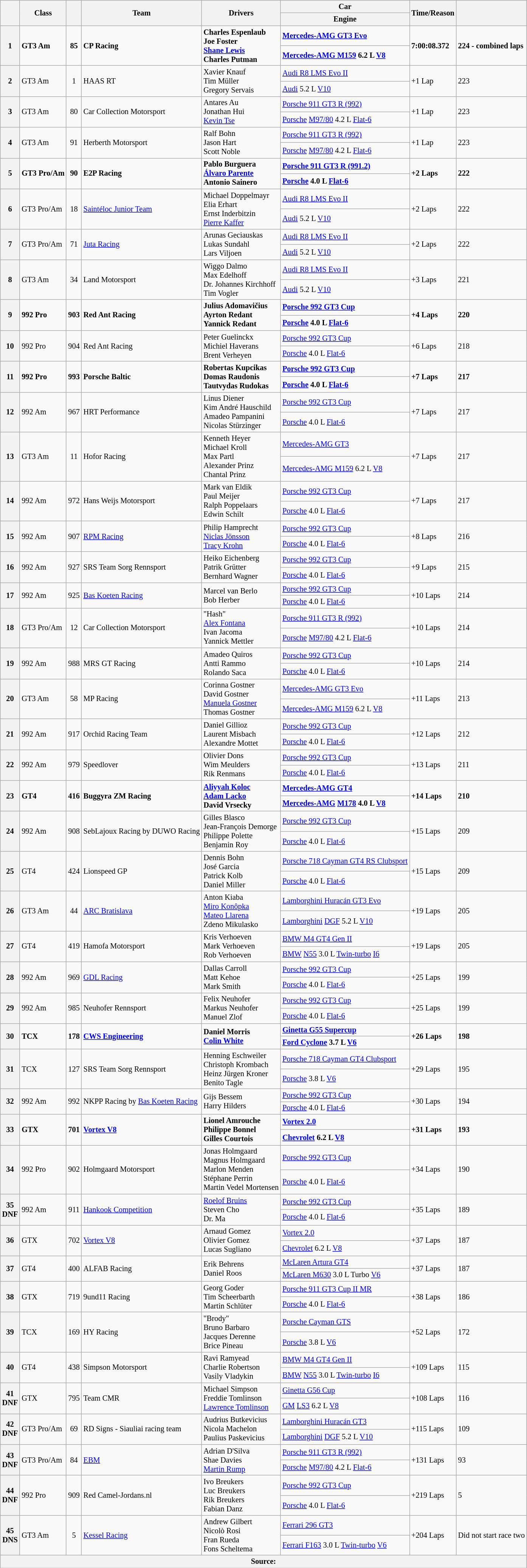<table class="wikitable" style="font-size:85%;">
<tr>
<th rowspan=2></th>
<th rowspan=2>Class</th>
<th rowspan=2></th>
<th rowspan=2>Team</th>
<th rowspan=2>Drivers</th>
<th>Car</th>
<th rowspan=2>Time/Reason</th>
<th rowspan=2></th>
</tr>
<tr>
<th>Engine</th>
</tr>
<tr style="font-weight:bold;">
<th rowspan=2>1</th>
<td rowspan=2>GT3 Am</td>
<td rowspan=2 align=center>85</td>
<td rowspan=2> CP Racing</td>
<td rowspan=2> Charles Espenlaub<br> Joe Foster<br> <a href='#'>Shane Lewis</a><br> Charles Putman</td>
<td><a href='#'>Mercedes-AMG GT3 Evo</a></td>
<td rowspan=2>7:00:08.372</td>
<td rowspan=2>224 - combined laps</td>
</tr>
<tr style="font-weight:bold;">
<td><a href='#'>Mercedes-AMG M159</a> 6.2 L <a href='#'>V8</a></td>
</tr>
<tr>
<th rowspan=2>2</th>
<td rowspan=2>GT3 Am</td>
<td rowspan=2 align=center>1</td>
<td rowspan=2> HAAS RT</td>
<td rowspan=2> Xavier Knauf<br> Tim Müller<br> Gregory Servais</td>
<td><a href='#'>Audi R8 LMS Evo II</a></td>
<td rowspan=2>+1 Lap</td>
<td rowspan=2>223</td>
</tr>
<tr>
<td><a href='#'>Audi</a> 5.2 L <a href='#'>V10</a></td>
</tr>
<tr>
<th rowspan=2>3</th>
<td rowspan=2>GT3 Am</td>
<td rowspan=2 align=center>80</td>
<td rowspan=2> Car Collection Motorsport</td>
<td rowspan=2> Antares Au<br> Jonathan Hui<br> <a href='#'>Kevin Tse</a></td>
<td><a href='#'>Porsche 911 GT3 R (992)</a></td>
<td rowspan=2>+1 Lap</td>
<td rowspan=2>223</td>
</tr>
<tr>
<td><a href='#'>Porsche</a> <a href='#'>M97/80</a> 4.2 L <a href='#'>Flat-6</a></td>
</tr>
<tr>
<th rowspan=2>4</th>
<td rowspan=2>GT3 Am</td>
<td rowspan=2 align=center>91</td>
<td rowspan=2> Herberth Motorsport</td>
<td rowspan=2> Ralf Bohn<br> Jason Hart<br> Scott Noble</td>
<td><a href='#'>Porsche 911 GT3 R (992)</a></td>
<td rowspan=2>+1 Lap</td>
<td rowspan=2>223</td>
</tr>
<tr>
<td><a href='#'>Porsche</a> <a href='#'>M97/80</a> 4.2 L <a href='#'>Flat-6</a></td>
</tr>
<tr style="font-weight:bold;">
<th rowspan=2>5</th>
<td rowspan=2>GT3 Pro/Am</td>
<td rowspan=2 align=center>90</td>
<td rowspan=2> E2P Racing</td>
<td rowspan=2> Pablo Burguera<br> <a href='#'>Álvaro Parente</a><br> Antonio Sainero</td>
<td><a href='#'>Porsche 911 GT3 R (991.2)</a></td>
<td rowspan=2>+2 Laps</td>
<td rowspan=2>222</td>
</tr>
<tr style="font-weight:bold;">
<td><a href='#'>Porsche</a> 4.0 L <a href='#'>Flat-6</a></td>
</tr>
<tr>
<th rowspan=2>6</th>
<td rowspan=2>GT3 Pro/Am</td>
<td rowspan=2 align=center>18</td>
<td rowspan=2> <a href='#'>Saintéloc Junior Team</a></td>
<td rowspan=2> Michael Doppelmayr<br> Elia Erhart<br> Ernst Inderbitzin<br> <a href='#'>Pierre Kaffer</a></td>
<td><a href='#'>Audi R8 LMS Evo II</a></td>
<td rowspan=2>+2 Laps</td>
<td rowspan=2>222</td>
</tr>
<tr>
<td><a href='#'>Audi</a> 5.2 L <a href='#'>V10</a></td>
</tr>
<tr>
<th rowspan=2>7</th>
<td rowspan=2>GT3 Pro/Am</td>
<td rowspan=2 align=center>71</td>
<td rowspan=2> <a href='#'>Juta Racing</a></td>
<td rowspan=2> Arunas Geciauskas<br> Lukas Sundahl<br> Lars Viljoen</td>
<td><a href='#'>Audi R8 LMS Evo II</a></td>
<td rowspan=2>+2 Laps</td>
<td rowspan=2>222</td>
</tr>
<tr>
<td><a href='#'>Audi</a> 5.2 L <a href='#'>V10</a></td>
</tr>
<tr>
<th rowspan=2>8</th>
<td rowspan=2>GT3 Am</td>
<td rowspan=2 align=center>34</td>
<td rowspan=2> Land Motorsport</td>
<td rowspan=2> Wiggo Dalmo<br> Max Edelhoff<br> Dr. Johannes Kirchhoff<br> Tim Vogler</td>
<td><a href='#'>Audi R8 LMS Evo II</a></td>
<td rowspan=2>+3 Laps</td>
<td rowspan=2>221</td>
</tr>
<tr>
<td><a href='#'>Audi</a> 5.2 L <a href='#'>V10</a></td>
</tr>
<tr style="font-weight:bold;">
<th rowspan=2>9</th>
<td rowspan=2>992 Pro</td>
<td rowspan=2 align=center>903</td>
<td rowspan=2> Red Ant Racing</td>
<td rowspan=2> Julius Adomavičius<br> Ayrton Redant<br> Yannick Redant</td>
<td><a href='#'>Porsche 992 GT3 Cup</a></td>
<td rowspan=2>+4 Laps</td>
<td rowspan=2>220</td>
</tr>
<tr style="font-weight:bold;">
<td><a href='#'>Porsche</a> 4.0 L <a href='#'>Flat-6</a></td>
</tr>
<tr>
<th rowspan=2>10</th>
<td rowspan=2>992 Pro</td>
<td rowspan=2 align=center>904</td>
<td rowspan=2> Red Ant Racing</td>
<td rowspan=2> Peter Guelinckx<br> Michiel Haverans<br> Brent Verheyen</td>
<td><a href='#'>Porsche 992 GT3 Cup</a></td>
<td rowspan=2>+6 Laps</td>
<td rowspan=2>218</td>
</tr>
<tr>
<td><a href='#'>Porsche</a> 4.0 L <a href='#'>Flat-6</a></td>
</tr>
<tr style="font-weight:bold;">
<th rowspan=2>11</th>
<td rowspan=2>992 Pro</td>
<td rowspan=2 align=center>993</td>
<td rowspan=2> Porsche Baltic</td>
<td rowspan=2> Robertas Kupcikas<br> Domas Raudonis<br> Tautvydas Rudokas</td>
<td><a href='#'>Porsche 992 GT3 Cup</a></td>
<td rowspan=2>+7 Laps</td>
<td rowspan=2>217</td>
</tr>
<tr style="font-weight:bold;">
<td><a href='#'>Porsche</a> 4.0 L <a href='#'>Flat-6</a></td>
</tr>
<tr>
<th rowspan=2>12</th>
<td rowspan=2>992 Am</td>
<td rowspan=2 align=center>967</td>
<td rowspan=2> HRT Performance</td>
<td rowspan=2> Linus Diener<br> Kim André Hauschild<br> Amadeo Pampanini<br> Nicolas Stürzinger</td>
<td><a href='#'>Porsche 992 GT3 Cup</a></td>
<td rowspan=2>+7 Laps</td>
<td rowspan=2>217</td>
</tr>
<tr>
<td><a href='#'>Porsche</a> 4.0 L <a href='#'>Flat-6</a></td>
</tr>
<tr>
<th rowspan=2>13</th>
<td rowspan=2>GT3 Am</td>
<td rowspan=2 align=center>11</td>
<td rowspan=2> Hofor Racing</td>
<td rowspan=2> Kenneth Heyer<br> Michael Kroll<br> Max Partl<br> Alexander Prinz<br> Chantal Prinz</td>
<td><a href='#'>Mercedes-AMG GT3</a></td>
<td rowspan=2>+7 Laps</td>
<td rowspan=2>217</td>
</tr>
<tr>
<td><a href='#'>Mercedes-AMG M159</a> 6.2 L <a href='#'>V8</a></td>
</tr>
<tr>
<th rowspan=2>14</th>
<td rowspan=2>992 Am</td>
<td rowspan=2 align=center>972</td>
<td rowspan=2> Hans Weijs Motorsport</td>
<td rowspan=2> Mark van Eldik<br> Paul Meijer<br> Ralph Poppelaars<br> Edwin Schilt</td>
<td><a href='#'>Porsche 992 GT3 Cup</a></td>
<td rowspan=2>+7 Laps</td>
<td rowspan=2>217</td>
</tr>
<tr>
<td><a href='#'>Porsche</a> 4.0 L <a href='#'>Flat-6</a></td>
</tr>
<tr>
<th rowspan=2>15</th>
<td rowspan=2>992 Am</td>
<td rowspan=2 align=center>907</td>
<td rowspan=2> <a href='#'>RPM Racing</a></td>
<td rowspan=2> Philip Hamprecht<br> <a href='#'>Niclas Jönsson</a><br> <a href='#'>Tracy Krohn</a></td>
<td><a href='#'>Porsche 992 GT3 Cup</a></td>
<td rowspan=2>+8 Laps</td>
<td rowspan=2>216</td>
</tr>
<tr>
<td><a href='#'>Porsche</a> 4.0 L <a href='#'>Flat-6</a></td>
</tr>
<tr>
<th rowspan=2>16</th>
<td rowspan=2>992 Am</td>
<td rowspan=2 align=center>927</td>
<td rowspan=2> SRS Team Sorg Rennsport</td>
<td rowspan=2> Heiko Eichenberg<br> Patrik Grütter<br> Bernhard Wagner</td>
<td><a href='#'>Porsche 992 GT3 Cup</a></td>
<td rowspan=2>+9 Laps</td>
<td rowspan=2>215</td>
</tr>
<tr>
<td><a href='#'>Porsche</a> 4.0 L <a href='#'>Flat-6</a></td>
</tr>
<tr>
<th rowspan=2>17</th>
<td rowspan=2>992 Am</td>
<td rowspan=2 align=center>925</td>
<td rowspan=2> <a href='#'>Bas Koeten Racing</a></td>
<td rowspan=2> Marcel van Berlo<br> Bob Herber</td>
<td><a href='#'>Porsche 992 GT3 Cup</a></td>
<td rowspan=2>+10 Laps</td>
<td rowspan=2>214</td>
</tr>
<tr>
<td><a href='#'>Porsche</a> 4.0 L <a href='#'>Flat-6</a></td>
</tr>
<tr>
<th rowspan=2>18</th>
<td rowspan=2>GT3 Pro/Am</td>
<td rowspan=2 align=center>12</td>
<td rowspan=2> Car Collection Motorsport</td>
<td rowspan=2> "Hash"<br> <a href='#'>Alex Fontana</a><br> Ivan Jacoma<br> Yannick Mettler</td>
<td><a href='#'>Porsche 911 GT3 R (992)</a></td>
<td rowspan=2>+10 Laps</td>
<td rowspan=2>214</td>
</tr>
<tr>
<td><a href='#'>Porsche</a> <a href='#'>M97/80</a> 4.2 L <a href='#'>Flat-6</a></td>
</tr>
<tr>
<th rowspan=2>19</th>
<td rowspan=2>992 Am</td>
<td rowspan=2 align=center>988</td>
<td rowspan=2> MRS GT Racing</td>
<td rowspan=2> Amadeo Quiros<br> Antti Rammo<br> Rolando Saca</td>
<td><a href='#'>Porsche 992 GT3 Cup</a></td>
<td rowspan=2>+10 Laps</td>
<td rowspan=2>214</td>
</tr>
<tr>
<td><a href='#'>Porsche</a> 4.0 L <a href='#'>Flat-6</a></td>
</tr>
<tr>
<th rowspan=2>20</th>
<td rowspan=2>GT3 Am</td>
<td rowspan=2 align=center>58</td>
<td rowspan=2> MP Racing</td>
<td rowspan=2> Corinna Gostner<br> David Gostner<br> <a href='#'>Manuela Gostner</a><br> Thomas Gostner</td>
<td><a href='#'>Mercedes-AMG GT3 Evo</a></td>
<td rowspan=2>+11 Laps</td>
<td rowspan=2>213</td>
</tr>
<tr>
<td><a href='#'>Mercedes-AMG M159</a> 6.2 L <a href='#'>V8</a></td>
</tr>
<tr>
<th rowspan=2>21</th>
<td rowspan=2>992 Am</td>
<td rowspan=2 align=center>917</td>
<td rowspan=2> Orchid Racing Team</td>
<td rowspan=2> Daniel Gillioz<br> Laurent Misbach<br> Alexandre Mottet</td>
<td><a href='#'>Porsche 992 GT3 Cup</a></td>
<td rowspan=2>+12 Laps</td>
<td rowspan=2>212</td>
</tr>
<tr>
<td><a href='#'>Porsche</a> 4.0 L <a href='#'>Flat-6</a></td>
</tr>
<tr>
<th rowspan=2>22</th>
<td rowspan=2>992 Am</td>
<td rowspan=2 align=center>979</td>
<td rowspan=2> Speedlover</td>
<td rowspan=2> Olivier Dons<br> Wim Meulders<br> Rik Renmans</td>
<td><a href='#'>Porsche 992 GT3 Cup</a></td>
<td rowspan=2>+13 Laps</td>
<td rowspan=2>211</td>
</tr>
<tr>
<td><a href='#'>Porsche</a> 4.0 L <a href='#'>Flat-6</a></td>
</tr>
<tr style="font-weight:bold;">
<th rowspan=2>23</th>
<td rowspan=2>GT4</td>
<td rowspan=2 align=center>416</td>
<td rowspan=2> Buggyra ZM Racing</td>
<td rowspan=2> <a href='#'>Aliyyah Koloc</a><br> <a href='#'>Adam Lacko</a><br> David Vrsecky</td>
<td><a href='#'>Mercedes-AMG GT4</a></td>
<td rowspan=2>+14 Laps</td>
<td rowspan=2>210</td>
</tr>
<tr style="font-weight:bold;">
<td><a href='#'>Mercedes-AMG</a> <a href='#'>M178</a> 4.0 L <a href='#'>V8</a></td>
</tr>
<tr>
<th rowspan=2>24</th>
<td rowspan=2>992 Am</td>
<td rowspan=2 align=center>908</td>
<td rowspan=2> SebLajoux Racing by DUWO Racing</td>
<td rowspan=2> Gilles Blasco<br> Jean-François Demorge<br> Philippe Polette<br> Benjamin Roy</td>
<td><a href='#'>Porsche 992 GT3 Cup</a></td>
<td rowspan=2>+15 Laps</td>
<td rowspan=2>209</td>
</tr>
<tr>
<td><a href='#'>Porsche</a> 4.0 L <a href='#'>Flat-6</a></td>
</tr>
<tr>
<th rowspan=2>25</th>
<td rowspan=2>GT4</td>
<td rowspan=2 align=center>424</td>
<td rowspan=2> Lionspeed GP</td>
<td rowspan=2> Dennis Bohn<br> José Garcia<br> Patrick Kolb<br> Daniel Miller</td>
<td><a href='#'>Porsche 718 Cayman GT4 RS Clubsport</a></td>
<td rowspan=2>+15 Laps</td>
<td rowspan=2>209</td>
</tr>
<tr>
<td><a href='#'>Porsche</a> 4.0 L <a href='#'>Flat-6</a></td>
</tr>
<tr>
<th rowspan=2>26</th>
<td rowspan=2>GT3 Am</td>
<td rowspan=2 align=center>44</td>
<td rowspan=2> <a href='#'>ARC Bratislava</a></td>
<td rowspan=2> Anton Kiaba<br> <a href='#'>Miro Konôpka</a><br> <a href='#'>Mateo Llarena</a><br> Zdeno Mikulasko</td>
<td><a href='#'>Lamborghini Huracán GT3 Evo</a></td>
<td rowspan=2>+19 Laps</td>
<td rowspan=2>205</td>
</tr>
<tr>
<td><a href='#'>Lamborghini</a> <a href='#'>DGF</a> 5.2 L <a href='#'>V10</a></td>
</tr>
<tr>
<th rowspan=2>27</th>
<td rowspan=2>GT4</td>
<td rowspan=2 align=center>419</td>
<td rowspan=2> Hamofa Motorsport</td>
<td rowspan=2> Kris Verhoeven<br> Mark Verhoeven<br> Rob Verhoeven</td>
<td><a href='#'>BMW M4 GT4 Gen II</a></td>
<td rowspan=2>+19 Laps</td>
<td rowspan=2>205</td>
</tr>
<tr>
<td><a href='#'>BMW</a> <a href='#'>N55</a> 3.0 L <a href='#'>Twin-turbo</a> <a href='#'>I6</a></td>
</tr>
<tr>
<th rowspan=2>28</th>
<td rowspan=2>992 Am</td>
<td rowspan=2 align=center>969</td>
<td rowspan=2> <a href='#'>GDL Racing</a></td>
<td rowspan=2> Dallas Carroll<br> Matt Kehoe<br> Mark Smith</td>
<td><a href='#'>Porsche 992 GT3 Cup</a></td>
<td rowspan=2>+25 Laps</td>
<td rowspan=2>199</td>
</tr>
<tr>
<td><a href='#'>Porsche</a> 4.0 L <a href='#'>Flat-6</a></td>
</tr>
<tr>
<th rowspan=2>29</th>
<td rowspan=2>992 Am</td>
<td rowspan=2 align=center>985</td>
<td rowspan=2> Neuhofer Rennsport</td>
<td rowspan=2> Felix Neuhofer<br> Markus Neuhofer<br> Manuel Zlof</td>
<td><a href='#'>Porsche 992 GT3 Cup</a></td>
<td rowspan=2>+25 Laps</td>
<td rowspan=2>199</td>
</tr>
<tr>
<td><a href='#'>Porsche</a> 4.0 L <a href='#'>Flat-6</a></td>
</tr>
<tr style="font-weight:bold;">
<th rowspan=2>30</th>
<td rowspan=2>TCX</td>
<td rowspan=2 align=center>178</td>
<td rowspan=2> <a href='#'>CWS Engineering</a></td>
<td rowspan=2> Daniel Morris<br> <a href='#'>Colin White</a></td>
<td><a href='#'>Ginetta G55 Supercup</a></td>
<td rowspan=2>+26 Laps</td>
<td rowspan=2>198</td>
</tr>
<tr style="font-weight:bold;">
<td><a href='#'>Ford Cyclone</a> 3.7 L <a href='#'>V6</a></td>
</tr>
<tr>
<th rowspan=2>31</th>
<td rowspan=2>TCX</td>
<td rowspan=2 align=center>127</td>
<td rowspan=2> SRS Team Sorg Rennsport</td>
<td rowspan=2> Henning Eschweiler<br> Christoph Krombach<br> Heinz Jürgen Kroner<br> Benito Tagle</td>
<td><a href='#'>Porsche 718 Cayman GT4 Clubsport</a></td>
<td rowspan=2>+29 Laps</td>
<td rowspan=2>195</td>
</tr>
<tr>
<td><a href='#'>Porsche</a> 3.8 L <a href='#'>V6</a></td>
</tr>
<tr>
<th rowspan=2>32</th>
<td rowspan=2>992 Am</td>
<td rowspan=2 align=center>992</td>
<td rowspan=2> NKPP Racing by <a href='#'>Bas Koeten Racing</a></td>
<td rowspan=2> Gijs Bessem<br> Harry Hilders</td>
<td><a href='#'>Porsche 992 GT3 Cup</a></td>
<td rowspan=2>+30 Laps</td>
<td rowspan=2>194</td>
</tr>
<tr>
<td><a href='#'>Porsche</a> 4.0 L <a href='#'>Flat-6</a></td>
</tr>
<tr style="font-weight:bold;">
<th rowspan=2>33</th>
<td rowspan=2>GTX</td>
<td rowspan=2 align=center>701</td>
<td rowspan=2> <a href='#'>Vortex V8</a></td>
<td rowspan=2> Lionel Amrouche<br> Philippe Bonnel<br> Gilles Courtois</td>
<td><a href='#'>Vortex 2.0</a></td>
<td rowspan=2>+31 Laps</td>
<td rowspan=2>193</td>
</tr>
<tr style="font-weight:bold;">
<td><a href='#'>Chevrolet</a> 6.2 L <a href='#'>V8</a></td>
</tr>
<tr>
<th rowspan=2>34</th>
<td rowspan=2>992 Pro</td>
<td rowspan=2 align=center>902</td>
<td rowspan=2> Holmgaard Motorsport</td>
<td rowspan=2> Jonas Holmgaard<br> Magnus Holmgaard<br> Marlon Menden<br> Stéphane Perrin<br> Martin Vedel Mortensen</td>
<td><a href='#'>Porsche 992 GT3 Cup</a></td>
<td rowspan=2>+34 Laps</td>
<td rowspan=2>190</td>
</tr>
<tr>
<td><a href='#'>Porsche</a> 4.0 L <a href='#'>Flat-6</a></td>
</tr>
<tr>
<th rowspan=2>35<br>DNF</th>
<td rowspan=2>992 Am</td>
<td rowspan=2 align=center>911</td>
<td rowspan=2> <a href='#'>Hankook Competition</a></td>
<td rowspan=2> <a href='#'>Roelof Bruins</a><br> Steven Cho<br> Dr. Ma</td>
<td><a href='#'>Porsche 992 GT3 Cup</a></td>
<td rowspan=2>+35 Laps</td>
<td rowspan=2>189</td>
</tr>
<tr>
<td><a href='#'>Porsche</a> 4.0 L <a href='#'>Flat-6</a></td>
</tr>
<tr>
<th rowspan=2>36</th>
<td rowspan=2>GTX</td>
<td rowspan=2 align=center>702</td>
<td rowspan=2> <a href='#'>Vortex V8</a></td>
<td rowspan=2> Arnaud Gomez<br> Olivier Gomez<br> Lucas Sugliano</td>
<td><a href='#'>Vortex 2.0</a></td>
<td rowspan=2>+37 Laps</td>
<td rowspan=2>187</td>
</tr>
<tr>
<td><a href='#'>Chevrolet</a> 6.2 L <a href='#'>V8</a></td>
</tr>
<tr>
<th rowspan=2>37</th>
<td rowspan=2>GT4</td>
<td rowspan=2 align=center>400</td>
<td rowspan=2> ALFAB Racing</td>
<td rowspan=2> Erik Behrens<br> Daniel Roos</td>
<td><a href='#'>McLaren Artura GT4</a></td>
<td rowspan=2>+37 Laps</td>
<td rowspan=2>187</td>
</tr>
<tr>
<td><a href='#'>McLaren M630</a> 3.0 L Turbo <a href='#'>V6</a></td>
</tr>
<tr>
<th rowspan=2>38</th>
<td rowspan=2>GTX</td>
<td rowspan=2 align=center>719</td>
<td rowspan=2> 9und11 Racing</td>
<td rowspan=2> Georg Goder<br> Tim Scheerbarth<br> Martin Schlüter</td>
<td><a href='#'>Porsche 911 GT3 Cup II MR</a></td>
<td rowspan=2>+38 Laps</td>
<td rowspan=2>186</td>
</tr>
<tr>
<td><a href='#'>Porsche</a> 4.0 L <a href='#'>Flat-6</a></td>
</tr>
<tr>
<th rowspan=2>39</th>
<td rowspan=2>TCX</td>
<td rowspan=2 align=center>169</td>
<td rowspan=2> HY Racing</td>
<td rowspan=2> "Brody"<br> Bruno Barbaro<br> Jacques Derenne<br> Brice Pineau</td>
<td><a href='#'>Porsche Cayman GTS</a></td>
<td rowspan=2>+52 Laps</td>
<td rowspan=2>172</td>
</tr>
<tr>
<td><a href='#'>Porsche</a> 3.8 L <a href='#'>V6</a></td>
</tr>
<tr>
<th rowspan=2>40</th>
<td rowspan=2>GT4</td>
<td rowspan=2 align=center>438</td>
<td rowspan=2> Simpson Motorsport</td>
<td rowspan=2> Ravi Ramyead<br> Charlie Robertson<br> Vasily Vladykin</td>
<td><a href='#'>BMW M4 GT4 Gen II</a></td>
<td rowspan=2>+109 Laps</td>
<td rowspan=2>115</td>
</tr>
<tr>
<td><a href='#'>BMW</a> <a href='#'>N55</a> 3.0 L <a href='#'>Twin-turbo</a> <a href='#'>I6</a></td>
</tr>
<tr>
<th rowspan=2>41<br>DNF</th>
<td rowspan=2>GTX</td>
<td rowspan=2 align=center>795</td>
<td rowspan=2> Team CMR</td>
<td rowspan=2> Michael Simpson<br> Freddie Tomlinson<br> <a href='#'>Lawrence Tomlinson</a></td>
<td><a href='#'>Ginetta G56 Cup</a></td>
<td rowspan=2>+108 Laps</td>
<td rowspan=2>116</td>
</tr>
<tr>
<td><a href='#'>GM</a> <a href='#'>LS3</a> 6.2 L <a href='#'>V8</a></td>
</tr>
<tr>
<th rowspan=2>42<br>DNF</th>
<td rowspan=2>GT3 Pro/Am</td>
<td rowspan=2 align=center>69</td>
<td rowspan=2> RD Signs - Siauliai racing team</td>
<td rowspan=2> Audrius Butkevicius<br> Nicola Machelon<br> Paulius Paskevicius</td>
<td><a href='#'>Lamborghini Huracán GT3</a></td>
<td rowspan=2>+115 Laps</td>
<td rowspan=2>109</td>
</tr>
<tr>
<td><a href='#'>Lamborghini</a> <a href='#'>DGF</a> 5.2 L <a href='#'>V10</a></td>
</tr>
<tr>
<th rowspan=2>43<br>DNF</th>
<td rowspan=2>GT3 Pro/Am</td>
<td rowspan=2 align=center>84</td>
<td rowspan=2> <a href='#'>EBM</a></td>
<td rowspan=2> Adrian D'Silva<br> Shae Davies<br> <a href='#'>Martin Rump</a></td>
<td><a href='#'>Porsche 911 GT3 R (992)</a></td>
<td rowspan=2>+131 Laps</td>
<td rowspan=2>93</td>
</tr>
<tr>
<td><a href='#'>Porsche</a> <a href='#'>M97/80</a> 4.2 L <a href='#'>Flat-6</a></td>
</tr>
<tr>
<th rowspan=2>44<br>DNF</th>
<td rowspan=2>992 Pro</td>
<td rowspan=2 align=center>909</td>
<td rowspan=2> Red Camel-Jordans.nl</td>
<td rowspan=2> Ivo Breukers<br> Luc Breukers<br> Rik Breukers<br> Fabian Danz</td>
<td><a href='#'>Porsche 992 GT3 Cup</a></td>
<td rowspan=2>+219 Laps</td>
<td rowspan=2>5</td>
</tr>
<tr>
<td><a href='#'>Porsche</a> 4.0 L <a href='#'>Flat-6</a></td>
</tr>
<tr>
<th rowspan=2>45<br>DNS</th>
<td rowspan=2>GT3 Am</td>
<td rowspan=2 align=center>5</td>
<td rowspan=2> <a href='#'>Kessel Racing</a></td>
<td rowspan=2> Andrew Gilbert<br> Nicolò Rosi<br> Fran Rueda<br> Fons Scheltema</td>
<td><a href='#'>Ferrari 296 GT3</a></td>
<td rowspan=2>+204 Laps</td>
<td rowspan=2>Did not start race two</td>
</tr>
<tr>
<td><a href='#'>Ferrari F163</a> 3.0 L <a href='#'>Twin-turbo</a> <a href='#'>V6</a></td>
</tr>
<tr>
<th colspan=8>Source:</th>
</tr>
</table>
